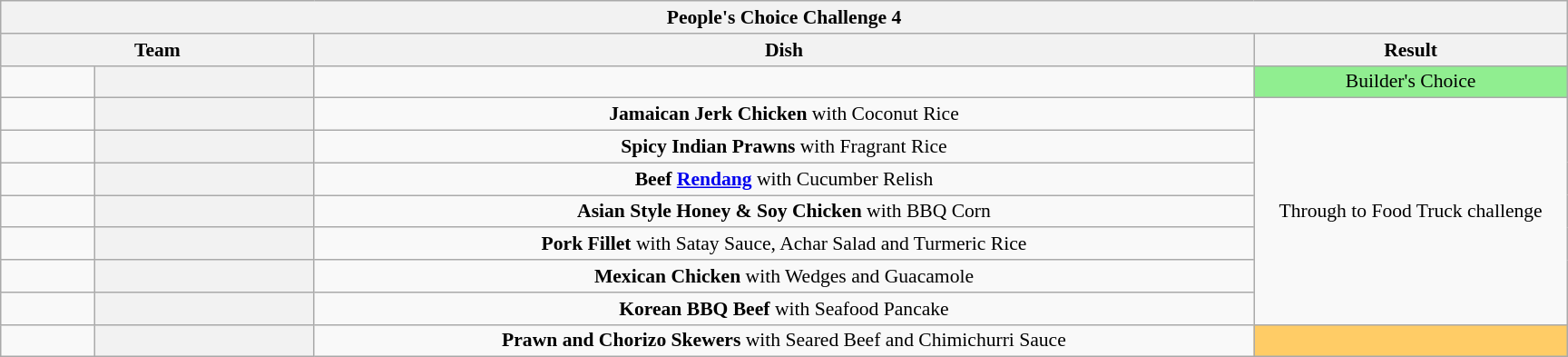<table class="wikitable plainrowheaders" style="margin:1em auto; text-align:center; font-size:90%; width:80em;">
<tr>
<th colspan="4" >People's Choice Challenge 4</th>
</tr>
<tr>
<th style="width:20%;" colspan="2">Team</th>
<th style="width:60%;">Dish</th>
<th style="width:20%;">Result</th>
</tr>
<tr>
<td></td>
<th style="width:14%;"></th>
<td></td>
<td style="background:lightgreen">Builder's Choice</td>
</tr>
<tr>
<td></td>
<th></th>
<td><strong>Jamaican Jerk Chicken</strong> with Coconut Rice</td>
<td rowspan="7">Through to Food Truck challenge</td>
</tr>
<tr>
<td></td>
<th></th>
<td><strong>Spicy Indian Prawns</strong> with Fragrant Rice</td>
</tr>
<tr>
<td></td>
<th></th>
<td><strong>Beef <a href='#'>Rendang</a></strong> with Cucumber Relish</td>
</tr>
<tr>
<td></td>
<th></th>
<td><strong>Asian Style Honey & Soy Chicken</strong> with BBQ Corn</td>
</tr>
<tr>
<td></td>
<th></th>
<td><strong>Pork Fillet</strong> with Satay Sauce, Achar Salad and Turmeric Rice</td>
</tr>
<tr>
<td></td>
<th></th>
<td><strong>Mexican Chicken</strong> with Wedges and Guacamole</td>
</tr>
<tr>
<td></td>
<th></th>
<td><strong>Korean BBQ Beef</strong> with Seafood Pancake</td>
</tr>
<tr>
<td></td>
<th></th>
<td><strong>Prawn and Chorizo Skewers</strong> with Seared Beef and Chimichurri Sauce</td>
<td style="background:#fc6;"></td>
</tr>
</table>
